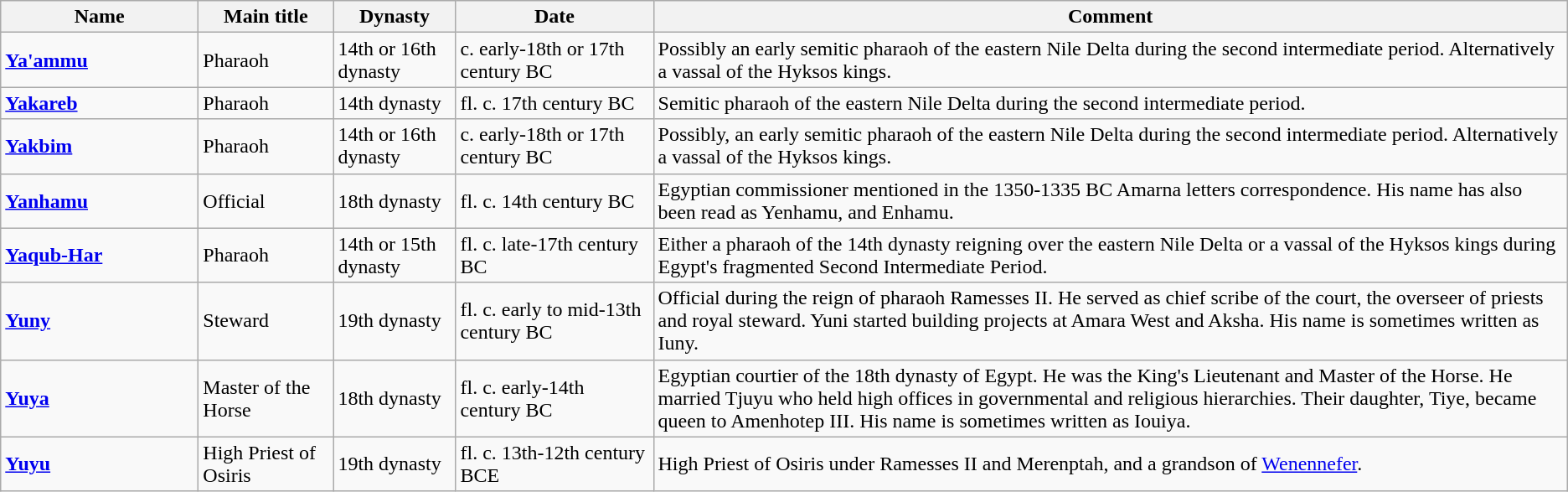<table class="wikitable sortable" align="center">
<tr>
<th style="width: 150px;">Name</th>
<th style="width: 100px;">Main title</th>
<th style="width: 90px;">Dynasty</th>
<th align="center" style="width: 150px;">Date</th>
<th>Comment</th>
</tr>
<tr>
<td><strong><a href='#'>Ya'ammu</a></strong></td>
<td>Pharaoh</td>
<td>14th or 16th dynasty</td>
<td>c. early-18th or 17th century BC</td>
<td>Possibly an early semitic pharaoh of the eastern Nile Delta during the second intermediate period. Alternatively a vassal of the Hyksos kings.</td>
</tr>
<tr>
<td><strong><a href='#'>Yakareb</a></strong></td>
<td>Pharaoh</td>
<td>14th dynasty</td>
<td>fl. c. 17th century BC</td>
<td>Semitic pharaoh of the eastern Nile Delta during the second intermediate period.</td>
</tr>
<tr>
<td><strong><a href='#'>Yakbim</a></strong></td>
<td>Pharaoh</td>
<td>14th or 16th dynasty</td>
<td>c. early-18th or 17th century BC</td>
<td>Possibly, an early semitic pharaoh of the eastern Nile Delta during the second intermediate period. Alternatively a vassal of the Hyksos kings.</td>
</tr>
<tr>
<td><strong><a href='#'>Yanhamu</a></strong></td>
<td>Official</td>
<td>18th dynasty</td>
<td>fl. c. 14th century BC</td>
<td>Egyptian commissioner mentioned in the 1350-1335 BC Amarna letters correspondence. His name has also been read as Yenhamu, and Enhamu.</td>
</tr>
<tr>
<td><strong><a href='#'>Yaqub-Har</a></strong></td>
<td>Pharaoh</td>
<td>14th or 15th dynasty</td>
<td>fl. c. late-17th century BC</td>
<td>Either a pharaoh of the 14th dynasty reigning over the eastern Nile Delta or a vassal of the Hyksos kings during Egypt's fragmented Second Intermediate Period.</td>
</tr>
<tr>
<td><strong><a href='#'>Yuny</a></strong></td>
<td>Steward</td>
<td>19th dynasty</td>
<td>fl. c. early to mid-13th century BC</td>
<td>Official during the reign of pharaoh Ramesses II.  He served as chief scribe of the court, the overseer of priests and royal steward. Yuni started building projects at Amara West and Aksha. His name is sometimes written as Iuny.</td>
</tr>
<tr>
<td><strong><a href='#'>Yuya</a></strong></td>
<td>Master of the Horse</td>
<td>18th dynasty</td>
<td>fl. c. early-14th century BC</td>
<td>Egyptian courtier of the 18th dynasty of Egypt. He was the King's Lieutenant and Master of the Horse.  He married Tjuyu who held high offices in governmental and religious hierarchies. Their daughter, Tiye, became queen to Amenhotep III.  His name is sometimes written as Iouiya.</td>
</tr>
<tr>
<td><strong><a href='#'>Yuyu</a></strong></td>
<td>High Priest of Osiris</td>
<td>19th dynasty</td>
<td>fl. c. 13th-12th century BCE</td>
<td>High Priest of Osiris under Ramesses II and Merenptah, and a grandson of <a href='#'>Wenennefer</a>.</td>
</tr>
</table>
